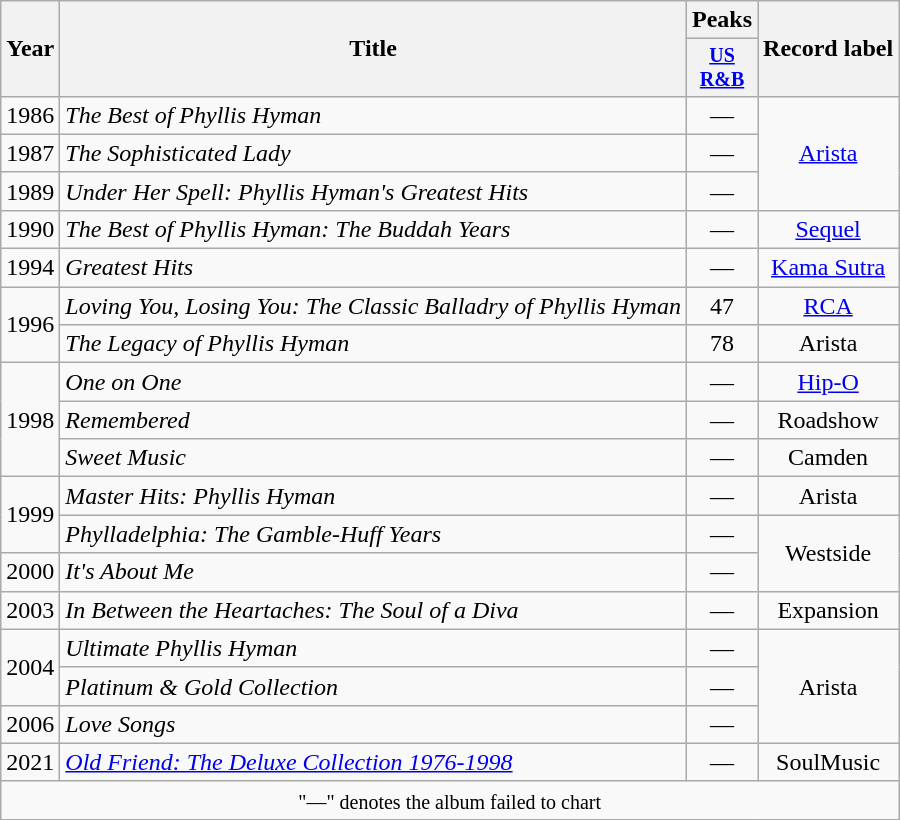<table class="wikitable" style="text-align:center;">
<tr>
<th rowspan="2">Year</th>
<th rowspan="2">Title</th>
<th colspan="1">Peaks</th>
<th rowspan="2">Record label</th>
</tr>
<tr style="font-size:smaller;">
<th width="40"><a href='#'>US<br>R&B</a><br></th>
</tr>
<tr>
<td>1986</td>
<td align="left"><em>The Best of Phyllis Hyman</em></td>
<td>—</td>
<td rowspan="3"><a href='#'>Arista</a></td>
</tr>
<tr>
<td>1987</td>
<td align="left"><em>The Sophisticated Lady</em></td>
<td>—</td>
</tr>
<tr>
<td>1989</td>
<td align="left"><em>Under Her Spell: Phyllis Hyman's Greatest Hits</em></td>
<td>—</td>
</tr>
<tr>
<td>1990</td>
<td align="left"><em>The Best of Phyllis Hyman: The Buddah Years</em></td>
<td>—</td>
<td><a href='#'>Sequel</a></td>
</tr>
<tr>
<td>1994</td>
<td align="left"><em>Greatest Hits</em></td>
<td>—</td>
<td rowspan="1"><a href='#'>Kama Sutra</a></td>
</tr>
<tr>
<td rowspan="2">1996</td>
<td align="left"><em>Loving You, Losing You: The Classic Balladry of Phyllis Hyman</em></td>
<td>47</td>
<td rowspan="1"><a href='#'>RCA</a></td>
</tr>
<tr>
<td align="left"><em>The Legacy of Phyllis Hyman</em></td>
<td>78</td>
<td rowspan="1">Arista</td>
</tr>
<tr>
<td rowspan="3">1998</td>
<td align="left"><em>One on One</em></td>
<td>—</td>
<td rowspan="1"><a href='#'>Hip-O</a></td>
</tr>
<tr>
<td align="left"><em>Remembered</em></td>
<td>—</td>
<td rowspan="1">Roadshow</td>
</tr>
<tr>
<td align="left"><em>Sweet Music</em></td>
<td>—</td>
<td rowspan="1">Camden</td>
</tr>
<tr>
<td rowspan="2">1999</td>
<td align="left"><em>Master Hits: Phyllis Hyman</em></td>
<td>—</td>
<td rowspan="1">Arista</td>
</tr>
<tr>
<td align="left"><em>Phylladelphia: The Gamble-Huff Years</em></td>
<td>—</td>
<td rowspan="2">Westside</td>
</tr>
<tr>
<td>2000</td>
<td align="left"><em>It's About Me</em></td>
<td>—</td>
</tr>
<tr>
<td>2003</td>
<td align="left"><em>In Between the Heartaches: The Soul of a Diva</em></td>
<td>—</td>
<td rowspan="1">Expansion</td>
</tr>
<tr>
<td rowspan="2">2004</td>
<td align="left"><em>Ultimate Phyllis Hyman</em></td>
<td>—</td>
<td rowspan="3">Arista</td>
</tr>
<tr>
<td align="left"><em>Platinum & Gold Collection</em></td>
<td>—</td>
</tr>
<tr>
<td>2006</td>
<td align="left"><em>Love Songs</em></td>
<td>—</td>
</tr>
<tr>
<td>2021</td>
<td align="left"><em><a href='#'>Old Friend: The Deluxe Collection 1976-1998</a></em></td>
<td>—</td>
<td>SoulMusic</td>
</tr>
<tr>
<td align="center" colspan="8"><small>"—" denotes the album failed to chart</small></td>
</tr>
<tr>
</tr>
</table>
